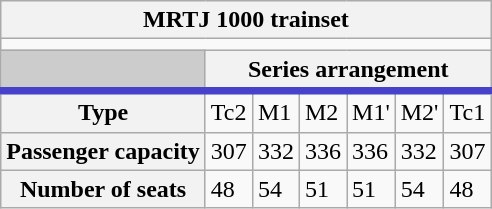<table class="wikitable">
<tr>
<th colspan="7">MRTJ 1000 trainset</th>
</tr>
<tr>
<td colspan="7"></td>
</tr>
<tr>
<td bgcolor="#ccc"></td>
<th colspan="6">Series arrangement</th>
</tr>
<tr style="border-top:solid 5px #4642c9">
<th>Type</th>
<td>Tc2</td>
<td>M1</td>
<td>M2</td>
<td>M1'</td>
<td>M2'</td>
<td>Tc1</td>
</tr>
<tr>
<th>Passenger capacity</th>
<td>307</td>
<td>332</td>
<td>336</td>
<td>336</td>
<td>332</td>
<td>307</td>
</tr>
<tr>
<th>Number of seats</th>
<td>48</td>
<td>54</td>
<td>51</td>
<td>51</td>
<td>54</td>
<td>48</td>
</tr>
</table>
